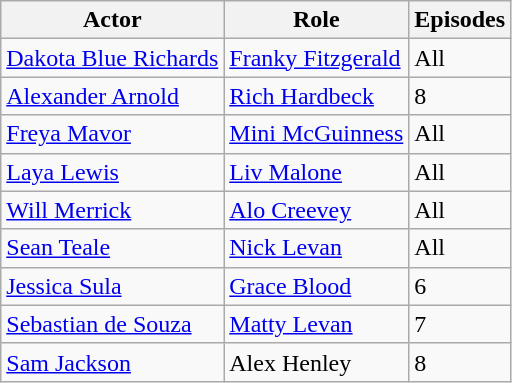<table class="wikitable">
<tr>
<th>Actor</th>
<th>Role</th>
<th>Episodes</th>
</tr>
<tr>
<td><a href='#'>Dakota Blue Richards</a></td>
<td><a href='#'>Franky Fitzgerald</a></td>
<td>All</td>
</tr>
<tr>
<td><a href='#'>Alexander Arnold</a></td>
<td><a href='#'>Rich Hardbeck</a></td>
<td>8</td>
</tr>
<tr>
<td><a href='#'>Freya Mavor</a></td>
<td><a href='#'>Mini McGuinness</a></td>
<td>All</td>
</tr>
<tr>
<td><a href='#'>Laya Lewis</a></td>
<td><a href='#'>Liv Malone</a></td>
<td>All</td>
</tr>
<tr>
<td><a href='#'>Will Merrick</a></td>
<td><a href='#'>Alo Creevey</a></td>
<td>All</td>
</tr>
<tr>
<td><a href='#'>Sean Teale</a></td>
<td><a href='#'>Nick Levan</a></td>
<td>All</td>
</tr>
<tr>
<td><a href='#'>Jessica Sula</a></td>
<td><a href='#'>Grace Blood</a></td>
<td>6</td>
</tr>
<tr>
<td><a href='#'>Sebastian de Souza</a></td>
<td><a href='#'>Matty Levan</a></td>
<td>7</td>
</tr>
<tr>
<td><a href='#'>Sam Jackson</a></td>
<td>Alex Henley</td>
<td>8</td>
</tr>
</table>
